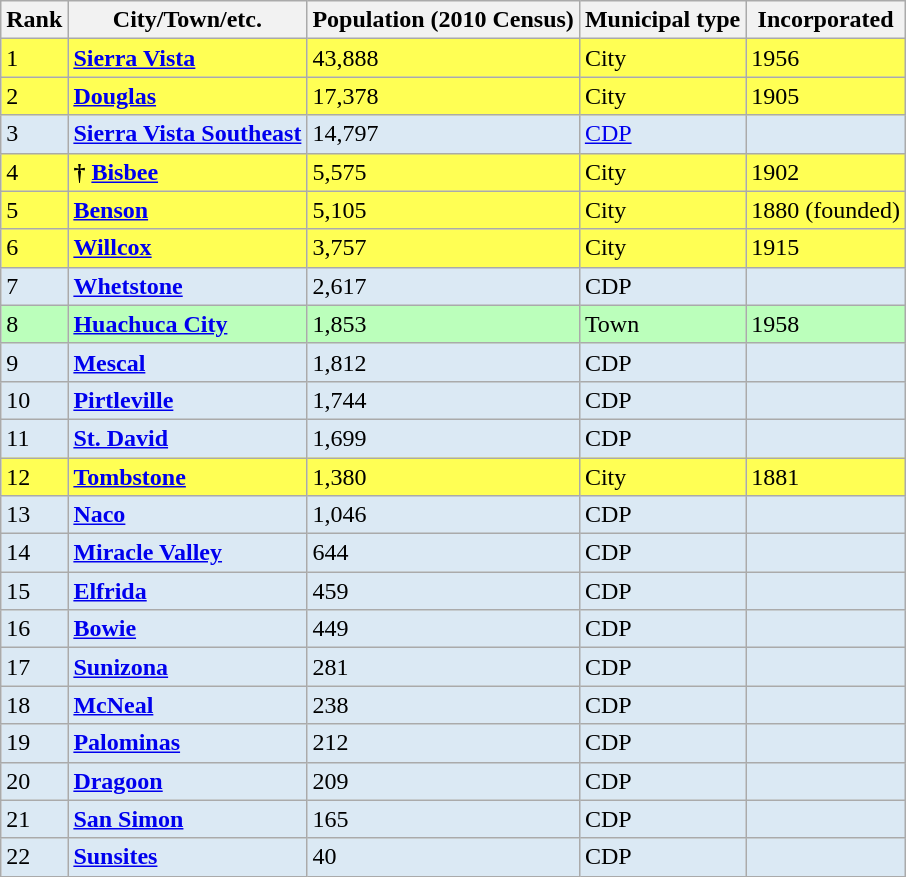<table class="wikitable sortable">
<tr>
<th>Rank</th>
<th>City/Town/etc.</th>
<th>Population (2010 Census)</th>
<th>Municipal type</th>
<th>Incorporated</th>
</tr>
<tr style="background-color:#FFFF54;">
<td>1</td>
<td><strong><a href='#'>Sierra Vista</a></strong></td>
<td>43,888</td>
<td>City</td>
<td>1956</td>
</tr>
<tr style="background-color:#FFFF54;">
<td>2</td>
<td><strong><a href='#'>Douglas</a></strong></td>
<td>17,378</td>
<td>City</td>
<td>1905</td>
</tr>
<tr style="background-color:#DBE9F4;">
<td>3</td>
<td><strong><a href='#'>Sierra Vista Southeast</a></strong></td>
<td>14,797</td>
<td><a href='#'>CDP</a></td>
<td></td>
</tr>
<tr style="background-color:#FFFF54;">
<td>4</td>
<td><strong>† <a href='#'>Bisbee</a></strong></td>
<td>5,575</td>
<td>City</td>
<td>1902</td>
</tr>
<tr style="background-color:#FFFF54;">
<td>5</td>
<td><strong><a href='#'>Benson</a></strong></td>
<td>5,105</td>
<td>City</td>
<td>1880 (founded)</td>
</tr>
<tr style="background-color:#FFFF54;">
<td>6</td>
<td><strong><a href='#'>Willcox</a></strong></td>
<td>3,757</td>
<td>City</td>
<td>1915</td>
</tr>
<tr style="background-color:#DBE9F4;">
<td>7</td>
<td><strong><a href='#'>Whetstone</a></strong></td>
<td>2,617</td>
<td>CDP</td>
<td></td>
</tr>
<tr style="background-color:#BBFFBB;">
<td>8</td>
<td><strong><a href='#'>Huachuca City</a></strong></td>
<td>1,853</td>
<td>Town</td>
<td>1958</td>
</tr>
<tr style="background-color:#DBE9F4;">
<td>9</td>
<td><strong><a href='#'>Mescal</a></strong></td>
<td>1,812</td>
<td>CDP</td>
<td></td>
</tr>
<tr style="background-color:#DBE9F4;">
<td>10</td>
<td><strong><a href='#'>Pirtleville</a></strong></td>
<td>1,744</td>
<td>CDP</td>
<td></td>
</tr>
<tr style="background-color:#DBE9F4;">
<td>11</td>
<td><strong><a href='#'>St. David</a></strong></td>
<td>1,699</td>
<td>CDP</td>
<td></td>
</tr>
<tr style="background-color:#FFFF54;">
<td>12</td>
<td><strong><a href='#'>Tombstone</a></strong></td>
<td>1,380</td>
<td>City</td>
<td>1881</td>
</tr>
<tr style="background-color:#DBE9F4;">
<td>13</td>
<td><strong><a href='#'>Naco</a></strong></td>
<td>1,046</td>
<td>CDP</td>
<td></td>
</tr>
<tr style="background-color:#DBE9F4;">
<td>14</td>
<td><strong><a href='#'>Miracle Valley</a></strong></td>
<td>644</td>
<td>CDP</td>
<td></td>
</tr>
<tr style="background-color:#DBE9F4;">
<td>15</td>
<td><strong><a href='#'>Elfrida</a></strong></td>
<td>459</td>
<td>CDP</td>
<td></td>
</tr>
<tr style="background-color:#DBE9F4;">
<td>16</td>
<td><strong><a href='#'>Bowie</a></strong></td>
<td>449</td>
<td>CDP</td>
<td></td>
</tr>
<tr style="background-color:#DBE9F4;">
<td>17</td>
<td><strong><a href='#'>Sunizona</a></strong></td>
<td>281</td>
<td>CDP</td>
<td></td>
</tr>
<tr style="background-color:#DBE9F4;">
<td>18</td>
<td><strong><a href='#'>McNeal</a></strong></td>
<td>238</td>
<td>CDP</td>
<td></td>
</tr>
<tr style="background-color:#DBE9F4;">
<td>19</td>
<td><strong><a href='#'>Palominas</a></strong></td>
<td>212</td>
<td>CDP</td>
<td></td>
</tr>
<tr style="background-color:#DBE9F4;">
<td>20</td>
<td><strong><a href='#'>Dragoon</a></strong></td>
<td>209</td>
<td>CDP</td>
<td></td>
</tr>
<tr style="background-color:#DBE9F4;">
<td>21</td>
<td><strong><a href='#'>San Simon</a></strong></td>
<td>165</td>
<td>CDP</td>
<td></td>
</tr>
<tr style="background-color:#DBE9F4;">
<td>22</td>
<td><strong><a href='#'>Sunsites</a></strong></td>
<td>40</td>
<td>CDP</td>
<td></td>
</tr>
</table>
